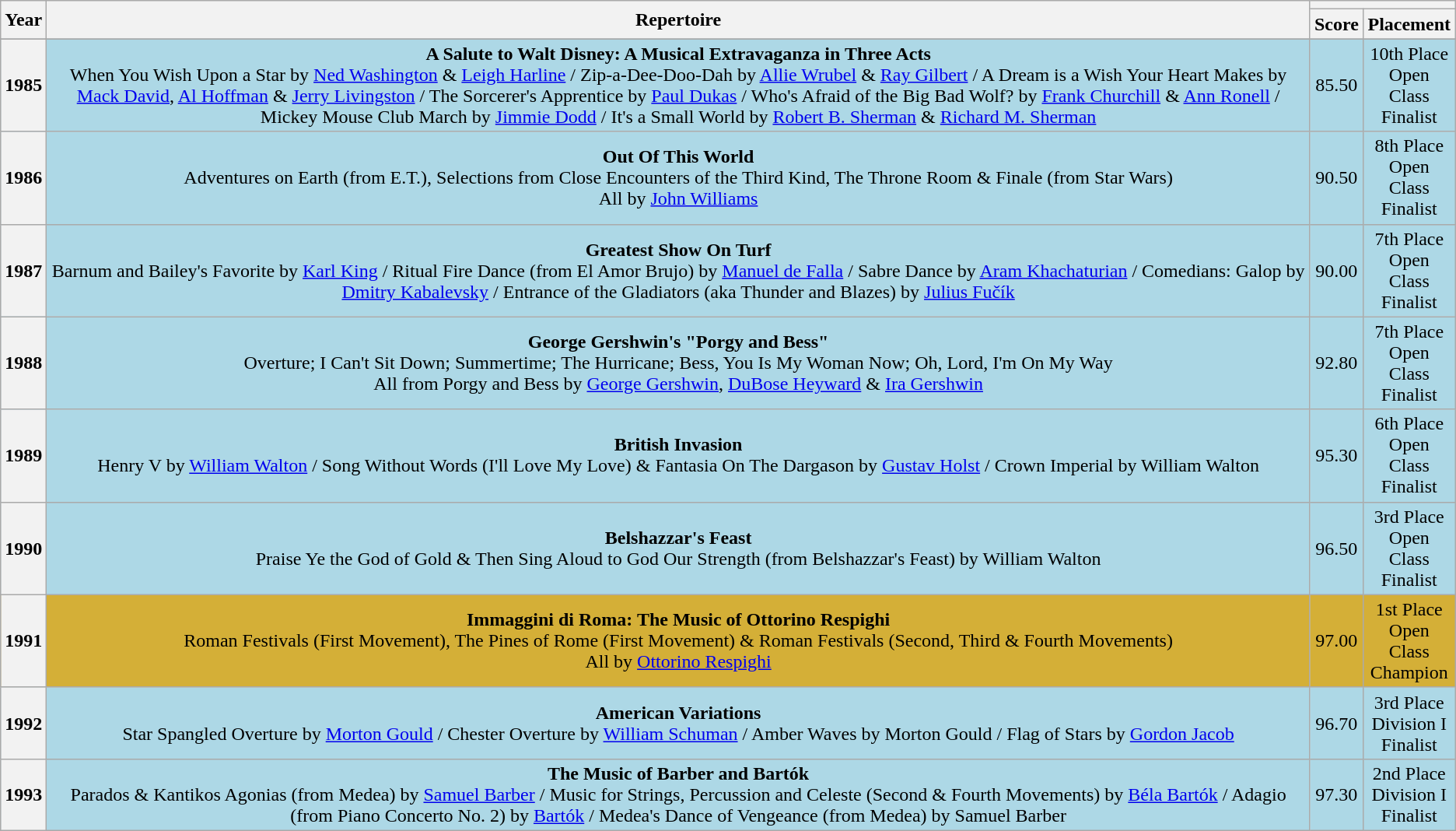<table class="wikitable" style="text-align: center">
<tr>
<th scope="col" rowspan="2">Year</th>
<th scope="col" rowspan="2">Repertoire</th>
<th scope="col" colspan="2"></th>
</tr>
<tr>
<th scope="col">Score</th>
<th scope="col">Placement</th>
</tr>
<tr>
</tr>
<tr bgcolor =#ADD8E6>
<th scope="row">1985</th>
<td><strong>A Salute to Walt Disney: A Musical Extravaganza in Three Acts</strong><br>When You Wish Upon a Star by <a href='#'>Ned Washington</a> & <a href='#'>Leigh Harline</a> / Zip-a-Dee-Doo-Dah by <a href='#'>Allie Wrubel</a> & <a href='#'>Ray Gilbert</a> / A Dream is a Wish Your Heart Makes by <a href='#'>Mack David</a>, <a href='#'>Al Hoffman</a> & <a href='#'>Jerry Livingston</a> / The Sorcerer's Apprentice by <a href='#'>Paul Dukas</a> / Who's Afraid of the Big Bad Wolf? by <a href='#'>Frank Churchill</a> & <a href='#'>Ann Ronell</a> / Mickey Mouse Club March by <a href='#'>Jimmie Dodd</a> / It's a Small World by <a href='#'>Robert B. Sherman</a> & <a href='#'>Richard M. Sherman</a></td>
<td>85.50</td>
<td>10th Place<br>Open Class<br>Finalist</td>
</tr>
<tr bgcolor =#ADD8E6>
<th scope="row">1986</th>
<td><strong>Out Of This World</strong><br>Adventures on Earth (from E.T.), Selections from Close Encounters of the Third Kind, The Throne Room & Finale (from Star Wars)<br>All by <a href='#'>John Williams</a></td>
<td>90.50</td>
<td>8th Place<br>Open Class<br>Finalist</td>
</tr>
<tr bgcolor =#ADD8E6>
<th scope="row">1987</th>
<td><strong>Greatest Show On Turf</strong><br>Barnum and Bailey's Favorite by <a href='#'>Karl King</a> / Ritual Fire Dance (from El Amor Brujo) by <a href='#'>Manuel de Falla</a> / Sabre Dance by <a href='#'>Aram Khachaturian</a> / Comedians: Galop by <a href='#'>Dmitry Kabalevsky</a> / Entrance of the Gladiators (aka Thunder and Blazes) by <a href='#'>Julius Fučík</a></td>
<td>90.00</td>
<td>7th Place<br>Open Class<br>Finalist</td>
</tr>
<tr bgcolor =#ADD8E6>
<th scope="row">1988</th>
<td><strong>George Gershwin's "Porgy and Bess"</strong><br>Overture; I Can't Sit Down; Summertime; The Hurricane; Bess, You Is My Woman Now; Oh, Lord, I'm On My Way<br>All from Porgy and Bess by <a href='#'>George Gershwin</a>, <a href='#'>DuBose Heyward</a> & <a href='#'>Ira Gershwin</a></td>
<td>92.80</td>
<td>7th Place<br>Open Class<br>Finalist</td>
</tr>
<tr bgcolor =#ADD8E6>
<th scope="row">1989</th>
<td><strong>British Invasion</strong><br>Henry V by <a href='#'>William Walton</a> / Song Without Words (I'll Love My Love) & Fantasia On The Dargason by <a href='#'>Gustav Holst</a> / Crown Imperial by William Walton</td>
<td>95.30</td>
<td>6th Place<br>Open Class<br>Finalist</td>
</tr>
<tr bgcolor =#ADD8E6>
<th scope="row">1990</th>
<td><strong>Belshazzar's Feast</strong><br>Praise Ye the God of Gold & Then Sing Aloud to God Our Strength (from Belshazzar's Feast) by William Walton</td>
<td>96.50</td>
<td>3rd Place<br>Open Class<br>Finalist</td>
</tr>
<tr bgcolor=#D4AF37>
<th scope="row">1991</th>
<td><strong>Immaggini di Roma: The Music of Ottorino Respighi</strong><br>Roman Festivals (First Movement), The Pines of Rome (First Movement) & Roman Festivals (Second, Third & Fourth Movements)<br>All by <a href='#'>Ottorino Respighi</a></td>
<td>97.00</td>
<td>1st Place<br>Open Class<br>Champion</td>
</tr>
<tr bgcolor =#ADD8E6>
<th scope="row">1992</th>
<td><strong>American Variations</strong><br>Star Spangled Overture by <a href='#'>Morton Gould</a> / Chester Overture by <a href='#'>William Schuman</a> / Amber Waves by Morton Gould / Flag of Stars by <a href='#'>Gordon Jacob</a></td>
<td>96.70</td>
<td>3rd Place<br>Division I<br>Finalist</td>
</tr>
<tr bgcolor =#ADD8E6>
<th scope="row">1993</th>
<td><strong>The Music of Barber and Bartók</strong><br>Parados & Kantikos Agonias (from Medea) by <a href='#'>Samuel Barber</a> / Music for Strings, Percussion and Celeste (Second & Fourth Movements) by <a href='#'>Béla Bartók</a> / Adagio (from Piano Concerto No. 2) by <a href='#'>Bartók</a> / Medea's Dance of Vengeance (from Medea) by Samuel Barber</td>
<td>97.30</td>
<td>2nd Place<br>Division I<br>Finalist</td>
</tr>
</table>
